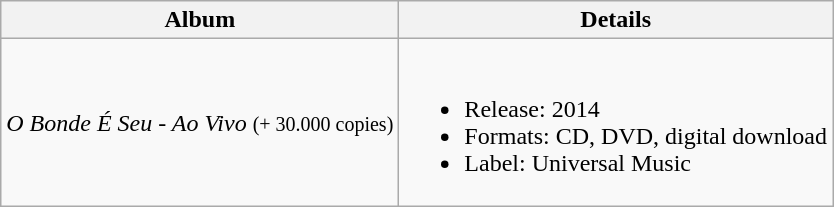<table class="wikitable">
<tr>
<th>Album</th>
<th>Details</th>
</tr>
<tr>
<td><em>O Bonde É Seu - Ao Vivo</em> <small>(+ 30.000 copies)</small></td>
<td><br><ul><li>Release: 2014</li><li>Formats: CD, DVD, digital download</li><li>Label: Universal Music</li></ul></td>
</tr>
</table>
